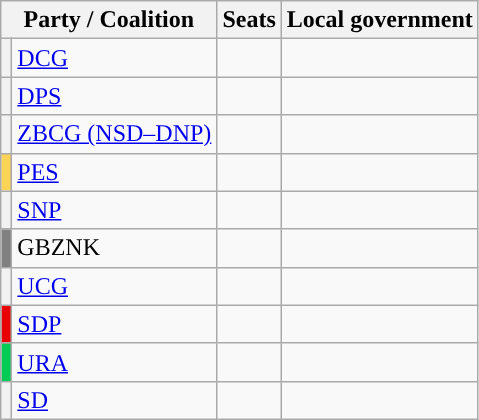<table class="wikitable" style="text-align:left;">
<tr>
<th colspan=2>Party / Coalition</th>
<th>Seats</th>
<th>Local government</th>
</tr>
<tr>
<th style="background-color: "></th>
<td><a href='#'>DCG</a></td>
<td></td>
<td></td>
</tr>
<tr>
<th style="background-color: "></th>
<td><a href='#'>DPS</a></td>
<td></td>
<td></td>
</tr>
<tr>
<th style="background-color: "></th>
<td><a href='#'>ZBCG (NSD–DNP)</a></td>
<td></td>
<td></td>
</tr>
<tr>
<th style="background-color: #FBD455"></th>
<td><a href='#'>PES</a></td>
<td></td>
<td></td>
</tr>
<tr>
<th style="background-color: "></th>
<td><a href='#'>SNP</a></td>
<td></td>
<td></td>
</tr>
<tr>
<th style="background-color: gray "></th>
<td>GBZNK</td>
<td></td>
<td></td>
</tr>
<tr>
<th style="background-color: "></th>
<td><a href='#'>UCG</a></td>
<td></td>
<td></td>
</tr>
<tr>
<th style="background-color: #e90007;"></th>
<td><a href='#'>SDP</a></td>
<td></td>
<td></td>
</tr>
<tr>
<th style="background-color: #00cc55;"></th>
<td><a href='#'>URA</a></td>
<td></td>
<td></td>
</tr>
<tr>
<th style="background:"></th>
<td><a href='#'>SD</a></td>
<td></td>
<td></td>
</tr>
</table>
